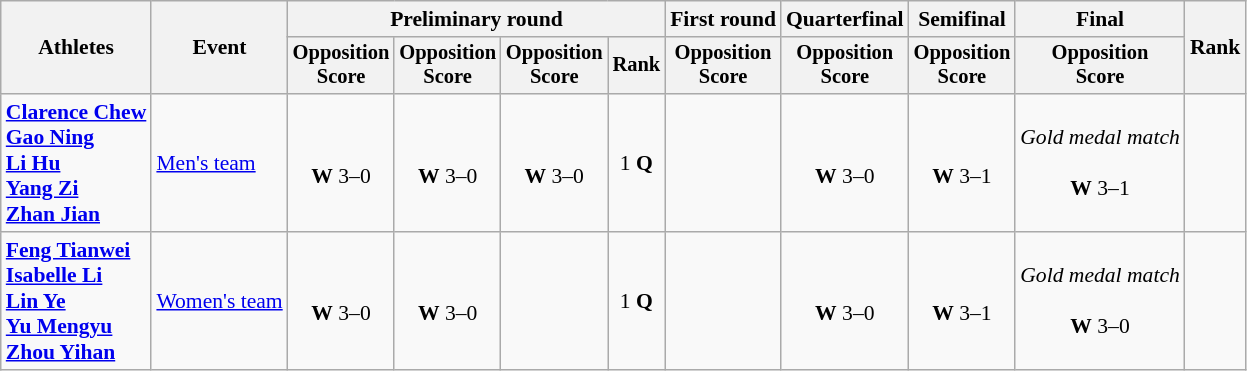<table class="wikitable" style="font-size:90%">
<tr>
<th rowspan=2>Athletes</th>
<th rowspan=2>Event</th>
<th colspan=4>Preliminary round</th>
<th>First round</th>
<th>Quarterfinal</th>
<th>Semifinal</th>
<th>Final</th>
<th rowspan=2>Rank</th>
</tr>
<tr style="font-size:95%">
<th>Opposition<br>Score</th>
<th>Opposition<br>Score</th>
<th>Opposition<br>Score</th>
<th>Rank</th>
<th>Opposition<br>Score</th>
<th>Opposition<br>Score</th>
<th>Opposition<br>Score</th>
<th>Opposition<br>Score</th>
</tr>
<tr align=center>
<td align=left><strong><a href='#'>Clarence Chew</a><br><a href='#'>Gao Ning</a><br><a href='#'>Li Hu</a><br><a href='#'>Yang Zi</a><br><a href='#'>Zhan Jian</a></strong></td>
<td align=left><a href='#'>Men's team</a></td>
<td><br><strong>W</strong> 3–0</td>
<td><br><strong>W</strong> 3–0</td>
<td><br><strong>W</strong> 3–0</td>
<td>1 <strong>Q</strong></td>
<td></td>
<td><br><strong>W</strong> 3–0</td>
<td><br><strong>W</strong> 3–1</td>
<td><em>Gold medal match</em><br><br><strong>W</strong> 3–1</td>
<td></td>
</tr>
<tr align=center>
<td align=left><strong><a href='#'>Feng Tianwei</a><br><a href='#'>Isabelle Li</a><br><a href='#'>Lin Ye</a><br><a href='#'>Yu Mengyu</a><br><a href='#'>Zhou Yihan</a></strong></td>
<td align=left><a href='#'>Women's team</a></td>
<td><br><strong>W</strong> 3–0</td>
<td><br><strong>W</strong> 3–0</td>
<td></td>
<td>1 <strong>Q</strong></td>
<td></td>
<td><br><strong>W</strong> 3–0</td>
<td><br><strong>W</strong> 3–1</td>
<td><em>Gold medal match</em><br><br><strong>W</strong> 3–0</td>
<td></td>
</tr>
</table>
